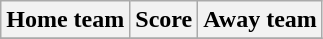<table class="wikitable" style="text-align: center">
<tr>
<th>Home team</th>
<th>Score</th>
<th>Away team</th>
</tr>
<tr>
</tr>
</table>
